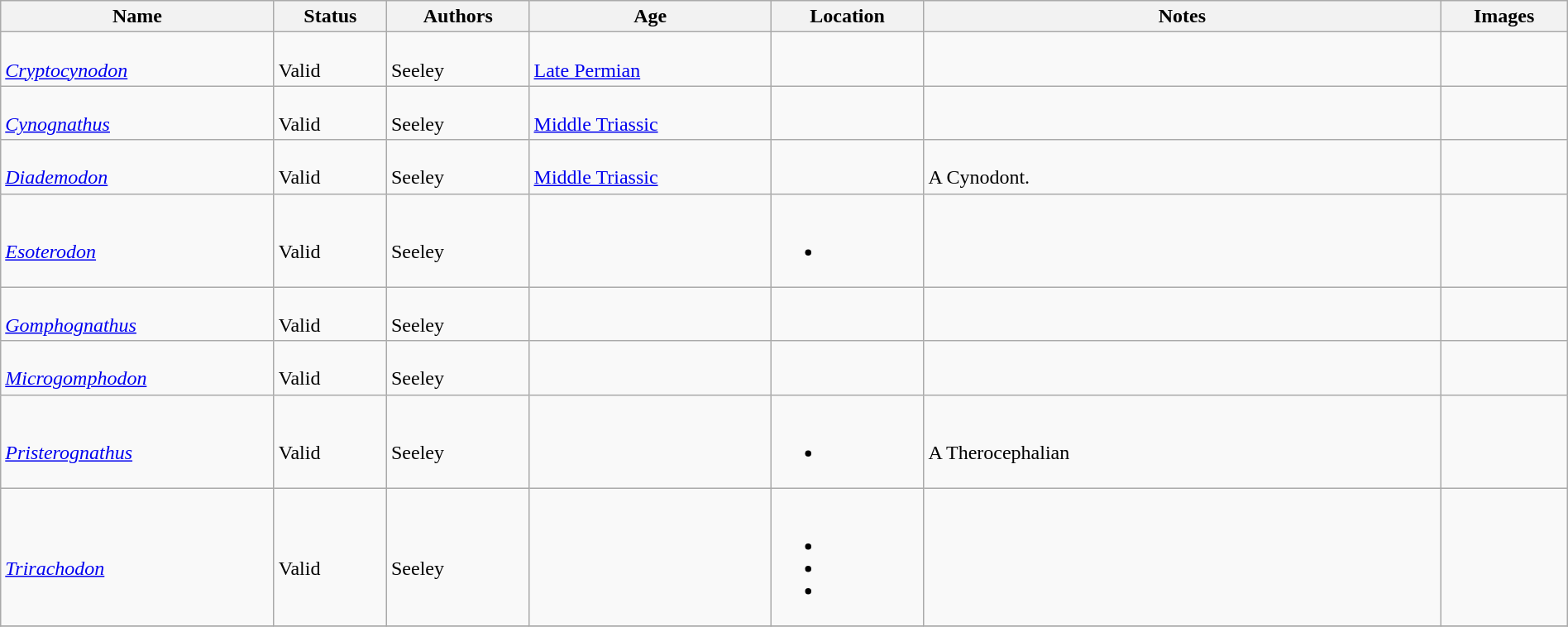<table class="wikitable sortable" align="center" width="100%">
<tr>
<th>Name</th>
<th>Status</th>
<th>Authors</th>
<th>Age</th>
<th>Location</th>
<th width="33%" class="unsortable">Notes</th>
<th>Images</th>
</tr>
<tr>
<td><br><em><a href='#'>Cryptocynodon</a></em></td>
<td><br>Valid</td>
<td><br>Seeley</td>
<td><br><a href='#'>Late Permian</a></td>
<td><br></td>
<td></td>
<td></td>
</tr>
<tr>
<td><br><em><a href='#'>Cynognathus</a></em></td>
<td><br>Valid</td>
<td><br>Seeley</td>
<td><br><a href='#'>Middle Triassic</a></td>
<td><br></td>
<td></td>
<td><br></td>
</tr>
<tr>
<td><br><em><a href='#'>Diademodon</a></em></td>
<td><br>Valid</td>
<td><br>Seeley</td>
<td><br><a href='#'>Middle Triassic</a></td>
<td><br></td>
<td><br>A Cynodont.</td>
<td><br></td>
</tr>
<tr>
<td><br><em><a href='#'>Esoterodon</a></em></td>
<td><br>Valid</td>
<td><br>Seeley</td>
<td></td>
<td><br><ul><li></li></ul></td>
<td></td>
<td></td>
</tr>
<tr>
<td><br><em><a href='#'>Gomphognathus</a></em></td>
<td><br>Valid</td>
<td><br>Seeley</td>
<td></td>
<td></td>
<td></td>
<td></td>
</tr>
<tr>
<td><br><em><a href='#'>Microgomphodon</a></em></td>
<td><br>Valid</td>
<td><br>Seeley</td>
<td></td>
<td><br></td>
<td></td>
<td></td>
</tr>
<tr>
<td><br><em><a href='#'>Pristerognathus</a></em></td>
<td><br>Valid</td>
<td><br>Seeley</td>
<td></td>
<td><br><ul><li></li></ul></td>
<td><br>A Therocephalian</td>
<td></td>
</tr>
<tr>
<td><br><em><a href='#'>Trirachodon</a></em></td>
<td><br>Valid</td>
<td><br>Seeley</td>
<td></td>
<td><br><ul><li></li><li></li><li></li></ul></td>
<td></td>
<td></td>
</tr>
<tr>
</tr>
</table>
